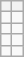<table class="wikitable">
<tr>
<th></th>
<th></th>
</tr>
<tr>
<td></td>
<td></td>
</tr>
<tr>
<td></td>
<td></td>
</tr>
<tr>
<td></td>
<td></td>
</tr>
<tr>
<td></td>
<td></td>
</tr>
</table>
